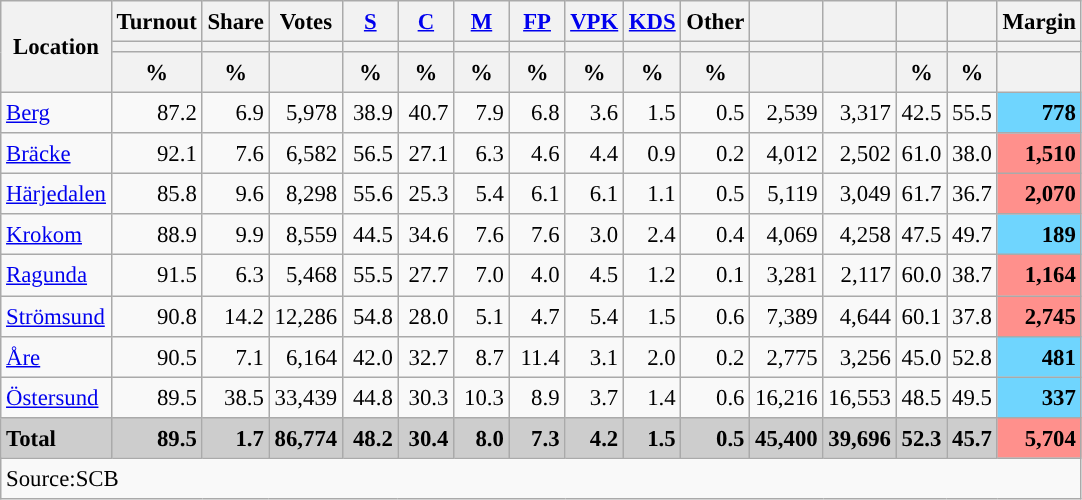<table class="wikitable sortable" style="text-align:right; font-size:95%; line-height:20px;">
<tr>
<th rowspan="3">Location</th>
<th>Turnout</th>
<th>Share</th>
<th>Votes</th>
<th width="30px" class="unsortable"><a href='#'>S</a></th>
<th width="30px" class="unsortable"><a href='#'>C</a></th>
<th width="30px" class="unsortable"><a href='#'>M</a></th>
<th width="30px" class="unsortable"><a href='#'>FP</a></th>
<th width="30px" class="unsortable"><a href='#'>VPK</a></th>
<th width="30px" class="unsortable"><a href='#'>KDS</a></th>
<th width="30px" class="unsortable">Other</th>
<th></th>
<th></th>
<th></th>
<th></th>
<th>Margin</th>
</tr>
<tr>
<th></th>
<th></th>
<th></th>
<th style="background:"></th>
<th style="background:"></th>
<th style="background:"></th>
<th style="background:"></th>
<th style="background:"></th>
<th style="background:"></th>
<th style="background:"></th>
<th style="background:"></th>
<th style="background:"></th>
<th style="background:"></th>
<th style="background:"></th>
<th></th>
</tr>
<tr>
<th data-sort-type="number">%</th>
<th data-sort-type="number">%</th>
<th></th>
<th data-sort-type="number">%</th>
<th data-sort-type="number">%</th>
<th data-sort-type="number">%</th>
<th data-sort-type="number">%</th>
<th data-sort-type="number">%</th>
<th data-sort-type="number">%</th>
<th data-sort-type="number">%</th>
<th data-sort-type="number"></th>
<th data-sort-type="number"></th>
<th data-sort-type="number">%</th>
<th data-sort-type="number">%</th>
<th data-sort-type="number"></th>
</tr>
<tr>
<td align=left><a href='#'>Berg</a></td>
<td>87.2</td>
<td>6.9</td>
<td>5,978</td>
<td>38.9</td>
<td>40.7</td>
<td>7.9</td>
<td>6.8</td>
<td>3.6</td>
<td>1.5</td>
<td>0.5</td>
<td>2,539</td>
<td>3,317</td>
<td>42.5</td>
<td>55.5</td>
<td bgcolor=#6fd5fe><strong>778</strong></td>
</tr>
<tr>
<td align=left><a href='#'>Bräcke</a></td>
<td>92.1</td>
<td>7.6</td>
<td>6,582</td>
<td>56.5</td>
<td>27.1</td>
<td>6.3</td>
<td>4.6</td>
<td>4.4</td>
<td>0.9</td>
<td>0.2</td>
<td>4,012</td>
<td>2,502</td>
<td>61.0</td>
<td>38.0</td>
<td bgcolor=#ff908c><strong>1,510</strong></td>
</tr>
<tr>
<td align=left><a href='#'>Härjedalen</a></td>
<td>85.8</td>
<td>9.6</td>
<td>8,298</td>
<td>55.6</td>
<td>25.3</td>
<td>5.4</td>
<td>6.1</td>
<td>6.1</td>
<td>1.1</td>
<td>0.5</td>
<td>5,119</td>
<td>3,049</td>
<td>61.7</td>
<td>36.7</td>
<td bgcolor=#ff908c><strong>2,070</strong></td>
</tr>
<tr>
<td align=left><a href='#'>Krokom</a></td>
<td>88.9</td>
<td>9.9</td>
<td>8,559</td>
<td>44.5</td>
<td>34.6</td>
<td>7.6</td>
<td>7.6</td>
<td>3.0</td>
<td>2.4</td>
<td>0.4</td>
<td>4,069</td>
<td>4,258</td>
<td>47.5</td>
<td>49.7</td>
<td bgcolor=#6fd5fe><strong>189</strong></td>
</tr>
<tr>
<td align=left><a href='#'>Ragunda</a></td>
<td>91.5</td>
<td>6.3</td>
<td>5,468</td>
<td>55.5</td>
<td>27.7</td>
<td>7.0</td>
<td>4.0</td>
<td>4.5</td>
<td>1.2</td>
<td>0.1</td>
<td>3,281</td>
<td>2,117</td>
<td>60.0</td>
<td>38.7</td>
<td bgcolor=#ff908c><strong>1,164</strong></td>
</tr>
<tr>
<td align=left><a href='#'>Strömsund</a></td>
<td>90.8</td>
<td>14.2</td>
<td>12,286</td>
<td>54.8</td>
<td>28.0</td>
<td>5.1</td>
<td>4.7</td>
<td>5.4</td>
<td>1.5</td>
<td>0.6</td>
<td>7,389</td>
<td>4,644</td>
<td>60.1</td>
<td>37.8</td>
<td bgcolor=#ff908c><strong>2,745</strong></td>
</tr>
<tr>
<td align=left><a href='#'>Åre</a></td>
<td>90.5</td>
<td>7.1</td>
<td>6,164</td>
<td>42.0</td>
<td>32.7</td>
<td>8.7</td>
<td>11.4</td>
<td>3.1</td>
<td>2.0</td>
<td>0.2</td>
<td>2,775</td>
<td>3,256</td>
<td>45.0</td>
<td>52.8</td>
<td bgcolor=#6fd5fe><strong>481</strong></td>
</tr>
<tr>
<td align=left><a href='#'>Östersund</a></td>
<td>89.5</td>
<td>38.5</td>
<td>33,439</td>
<td>44.8</td>
<td>30.3</td>
<td>10.3</td>
<td>8.9</td>
<td>3.7</td>
<td>1.4</td>
<td>0.6</td>
<td>16,216</td>
<td>16,553</td>
<td>48.5</td>
<td>49.5</td>
<td bgcolor=#6fd5fe><strong>337</strong></td>
</tr>
<tr style="background:#CDCDCD;">
<td align=left><strong>Total</strong></td>
<td><strong>89.5</strong></td>
<td><strong>1.7</strong></td>
<td><strong>86,774</strong></td>
<td><strong>48.2</strong></td>
<td><strong>30.4</strong></td>
<td><strong>8.0</strong></td>
<td><strong>7.3</strong></td>
<td><strong>4.2</strong></td>
<td><strong>1.5</strong></td>
<td><strong>0.5</strong></td>
<td><strong>45,400</strong></td>
<td><strong>39,696</strong></td>
<td><strong>52.3</strong></td>
<td><strong>45.7</strong></td>
<td bgcolor=#ff908c><strong>5,704</strong></td>
</tr>
<tr>
<td align=left colspan=16>Source:SCB </td>
</tr>
</table>
